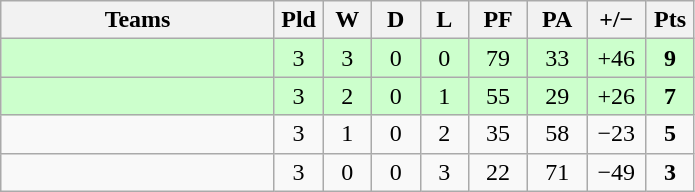<table class="wikitable" style="text-align: center;">
<tr>
<th width="175">Teams</th>
<th width="25">Pld</th>
<th width="25">W</th>
<th width="25">D</th>
<th width="25">L</th>
<th width="32">PF</th>
<th width="32">PA</th>
<th width="32">+/−</th>
<th width="25">Pts</th>
</tr>
<tr bgcolor=ccffcc>
<td align=left></td>
<td>3</td>
<td>3</td>
<td>0</td>
<td>0</td>
<td>79</td>
<td>33</td>
<td>+46</td>
<td><strong>9</strong></td>
</tr>
<tr bgcolor=ccffcc>
<td align=left></td>
<td>3</td>
<td>2</td>
<td>0</td>
<td>1</td>
<td>55</td>
<td>29</td>
<td>+26</td>
<td><strong>7</strong></td>
</tr>
<tr>
<td align=left></td>
<td>3</td>
<td>1</td>
<td>0</td>
<td>2</td>
<td>35</td>
<td>58</td>
<td>−23</td>
<td><strong>5</strong></td>
</tr>
<tr>
<td align=left></td>
<td>3</td>
<td>0</td>
<td>0</td>
<td>3</td>
<td>22</td>
<td>71</td>
<td>−49</td>
<td><strong>3</strong></td>
</tr>
</table>
